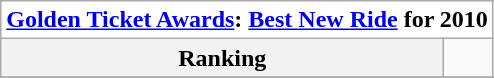<table class="wikitable">
<tr>
<th style="text-align:center; background:white;" colspan="500"><a href='#'>Golden Ticket Awards</a>: <a href='#'>Best New Ride</a> for 2010</th>
</tr>
<tr style="background:#white;">
<th style="text-align:center;">Ranking</th>
<td></td>
</tr>
<tr>
</tr>
</table>
